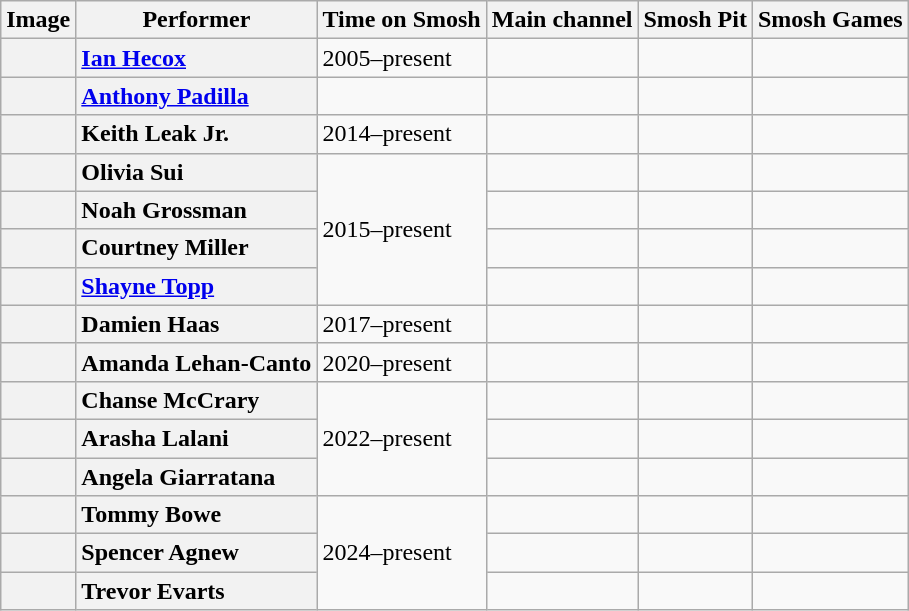<table class="wikitable sortable plainrowheaders" style="text-align:center">
<tr>
<th>Image</th>
<th scope="col">Performer</th>
<th scope="col">Time on Smosh</th>
<th>Main channel</th>
<th>Smosh Pit</th>
<th>Smosh Games</th>
</tr>
<tr>
<th></th>
<th scope="row" style="text-align:left" data-sort-value="Hecox, Ian"><a href='#'>Ian Hecox</a></th>
<td style="text-align:left">2005–present</td>
<td></td>
<td></td>
<td></td>
</tr>
<tr>
<th></th>
<th scope="row" style="text-align:left" data-sort-value="Padilla, Anthony"><a href='#'>Anthony Padilla</a></th>
<td style="text-align:left"></td>
<td></td>
<td></td>
<td></td>
</tr>
<tr>
<th></th>
<th scope="row" style="text-align:left" data-sort-value="Leak Jr., Keith">Keith Leak Jr.</th>
<td style="text-align:left">2014–present</td>
<td></td>
<td></td>
<td></td>
</tr>
<tr>
<th></th>
<th scope="row" style="text-align:left" data-sort-value="Sui, Olivia">Olivia Sui</th>
<td rowspan="4" style="text-align:left">2015–present</td>
<td></td>
<td></td>
<td></td>
</tr>
<tr>
<th></th>
<th scope="row" style="text-align:left" data-sort-value="Grossman, Noah">Noah Grossman</th>
<td></td>
<td></td>
<td></td>
</tr>
<tr>
<th></th>
<th scope="row" style="text-align:left" data-sort-value="Miller, Courtney">Courtney Miller</th>
<td></td>
<td></td>
<td></td>
</tr>
<tr>
<th></th>
<th scope="row" style="text-align:left" data-sort-value="Topp, Shayne"><a href='#'>Shayne Topp</a></th>
<td></td>
<td></td>
<td></td>
</tr>
<tr>
<th></th>
<th scope="row" style="text-align:left" data-sort-value="Haas, Damien">Damien Haas</th>
<td style="text-align:left">2017–present</td>
<td></td>
<td></td>
<td></td>
</tr>
<tr>
<th></th>
<th scope="row" style="text-align:left" data-sort-value="Lehan-Canto, Amanda">Amanda Lehan-Canto</th>
<td style="text-align:left">2020–present</td>
<td></td>
<td></td>
<td></td>
</tr>
<tr>
<th></th>
<th scope="row" style="text-align:left" data-sort-value="McCrary, Chanse">Chanse McCrary</th>
<td rowspan="3" style="text-align:left">2022–present</td>
<td></td>
<td></td>
<td></td>
</tr>
<tr>
<th></th>
<th scope="row" style="text-align:left" data-sort-value="Lalani, Arasha">Arasha Lalani</th>
<td></td>
<td></td>
<td></td>
</tr>
<tr>
<th></th>
<th scope="row" style="text-align:left" data-sort-value="Giarratana, Angela">Angela Giarratana</th>
<td></td>
<td></td>
<td></td>
</tr>
<tr>
<th></th>
<th scope="row" style="text-align:left" data-sort-value="Bowe, Tommy">Tommy Bowe</th>
<td rowspan="3" style="text-align:left">2024–present</td>
<td></td>
<td></td>
<td></td>
</tr>
<tr>
<th></th>
<th scope="row" style="text-align:left" data-sort-value="Spencer Agnew">Spencer Agnew</th>
<td></td>
<td></td>
<td></td>
</tr>
<tr>
<th></th>
<th scope="row" style="text-align:left" data-sort-value="Evarts, Trevor">Trevor Evarts</th>
<td></td>
<td></td>
<td></td>
</tr>
</table>
